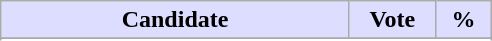<table class="wikitable">
<tr>
<th style="background:#ddf; width:225px;">Candidate</th>
<th style="background:#ddf; width:50px;">Vote</th>
<th style="background:#ddf; width:30px;">%</th>
</tr>
<tr>
</tr>
<tr>
</tr>
</table>
